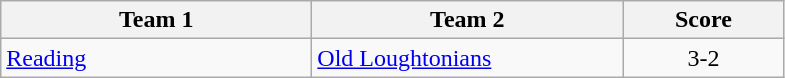<table class="wikitable" style="font-size: 100%">
<tr>
<th width=200>Team 1</th>
<th width=200>Team 2</th>
<th width=100>Score</th>
</tr>
<tr>
<td><a href='#'>Reading</a></td>
<td><a href='#'>Old Loughtonians</a></td>
<td align=center>3-2</td>
</tr>
</table>
